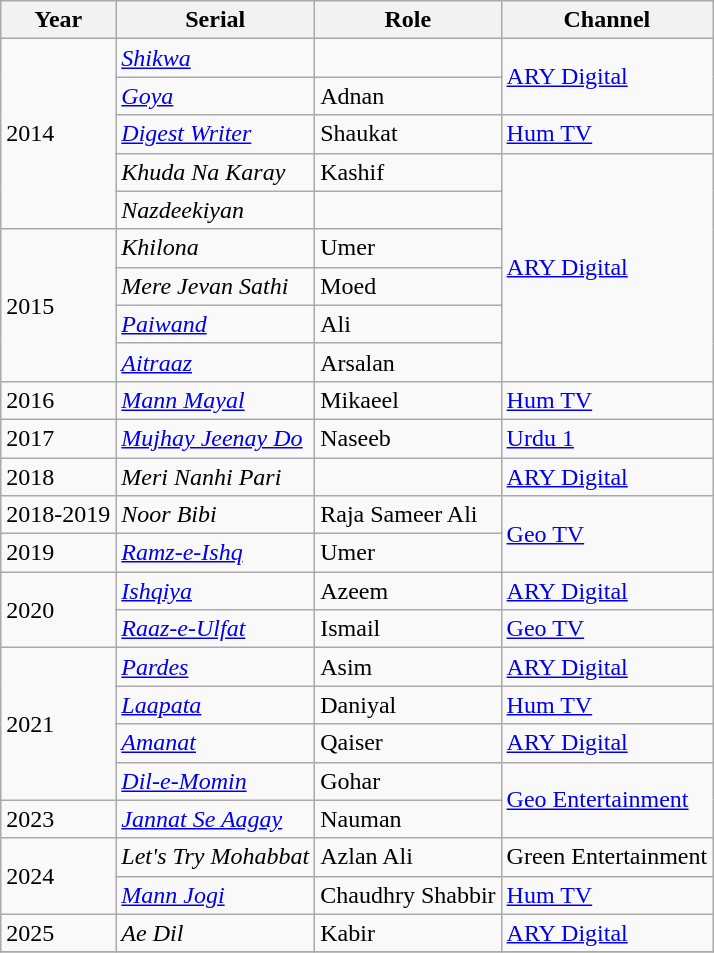<table class="wikitable sortable">
<tr>
<th>Year</th>
<th>Serial</th>
<th>Role</th>
<th>Channel</th>
</tr>
<tr>
<td rowspan="5">2014</td>
<td><em><a href='#'>Shikwa</a></em></td>
<td></td>
<td rowspan="2"><a href='#'>ARY Digital</a></td>
</tr>
<tr>
<td><em><a href='#'>Goya</a></em></td>
<td>Adnan</td>
</tr>
<tr>
<td><em><a href='#'>Digest Writer</a></em></td>
<td>Shaukat</td>
<td><a href='#'>Hum TV</a></td>
</tr>
<tr>
<td><em>Khuda Na Karay</em></td>
<td>Kashif</td>
<td rowspan="6"><a href='#'>ARY Digital</a></td>
</tr>
<tr>
<td><em>Nazdeekiyan</em></td>
<td></td>
</tr>
<tr>
<td rowspan="4">2015</td>
<td><em>Khilona</em></td>
<td>Umer</td>
</tr>
<tr>
<td><em>Mere Jevan Sathi</em></td>
<td>Moed</td>
</tr>
<tr>
<td><em><a href='#'>Paiwand</a></em></td>
<td>Ali</td>
</tr>
<tr>
<td><em><a href='#'>Aitraaz</a></em></td>
<td>Arsalan</td>
</tr>
<tr>
<td>2016</td>
<td><em><a href='#'>Mann Mayal</a></em></td>
<td>Mikaeel</td>
<td><a href='#'>Hum TV</a></td>
</tr>
<tr>
<td>2017</td>
<td><em><a href='#'>Mujhay Jeenay Do</a></em></td>
<td>Naseeb</td>
<td><a href='#'>Urdu 1</a></td>
</tr>
<tr>
<td>2018</td>
<td><em>Meri Nanhi Pari</em></td>
<td></td>
<td><a href='#'>ARY Digital</a></td>
</tr>
<tr>
<td>2018-2019</td>
<td><em>Noor Bibi</em></td>
<td>Raja Sameer Ali</td>
<td rowspan="2"><a href='#'>Geo TV</a></td>
</tr>
<tr>
<td>2019</td>
<td><em><a href='#'>Ramz-e-Ishq</a></em></td>
<td>Umer</td>
</tr>
<tr>
<td rowspan="2">2020</td>
<td><em><a href='#'>Ishqiya</a></em></td>
<td>Azeem</td>
<td><a href='#'>ARY Digital</a></td>
</tr>
<tr>
<td><em><a href='#'>Raaz-e-Ulfat</a></em></td>
<td>Ismail</td>
<td><a href='#'>Geo TV</a></td>
</tr>
<tr>
<td rowspan="4">2021</td>
<td><em><a href='#'>Pardes</a></em></td>
<td>Asim</td>
<td><a href='#'>ARY Digital</a></td>
</tr>
<tr>
<td><em><a href='#'>Laapata</a></em></td>
<td>Daniyal</td>
<td><a href='#'>Hum TV</a></td>
</tr>
<tr>
<td><em><a href='#'>Amanat</a></em></td>
<td>Qaiser</td>
<td><a href='#'>ARY Digital</a></td>
</tr>
<tr>
<td><em><a href='#'>Dil-e-Momin</a></em></td>
<td>Gohar</td>
<td rowspan="2"><a href='#'>Geo Entertainment</a></td>
</tr>
<tr>
<td>2023</td>
<td><em><a href='#'>Jannat Se Aagay</a></em></td>
<td>Nauman</td>
</tr>
<tr>
<td rowspan="2">2024</td>
<td><em>Let's Try Mohabbat</em></td>
<td>Azlan Ali</td>
<td>Green Entertainment</td>
</tr>
<tr>
<td><em><a href='#'>Mann Jogi</a></em></td>
<td>Chaudhry Shabbir</td>
<td><a href='#'>Hum TV</a></td>
</tr>
<tr>
<td rowspan=>2025</td>
<td><em>Ae Dil</em></td>
<td>Kabir</td>
<td><a href='#'>ARY Digital</a></td>
</tr>
<tr>
</tr>
</table>
